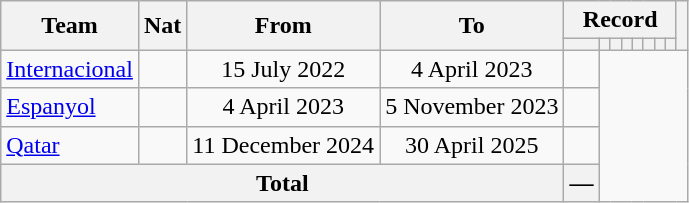<table class="wikitable" style="text-align: center">
<tr>
<th rowspan="2">Team</th>
<th rowspan="2">Nat</th>
<th rowspan="2">From</th>
<th rowspan="2">To</th>
<th colspan="8">Record</th>
<th rowspan=2></th>
</tr>
<tr>
<th></th>
<th></th>
<th></th>
<th></th>
<th></th>
<th></th>
<th></th>
<th></th>
</tr>
<tr>
<td align="left"><a href='#'>Internacional</a></td>
<td align="center"></td>
<td align="center">15 July 2022</td>
<td align="center">4 April 2023<br></td>
<td></td>
</tr>
<tr>
<td align="left"><a href='#'>Espanyol</a></td>
<td align="center"></td>
<td align="center">4 April 2023</td>
<td align="center">5 November 2023<br></td>
<td></td>
</tr>
<tr>
<td align="left"><a href='#'>Qatar</a></td>
<td align="center"></td>
<td align="center">11 December 2024</td>
<td align="center">30 April 2025<br></td>
<td></td>
</tr>
<tr>
<th colspan="4">Total<br></th>
<th>—</th>
</tr>
</table>
